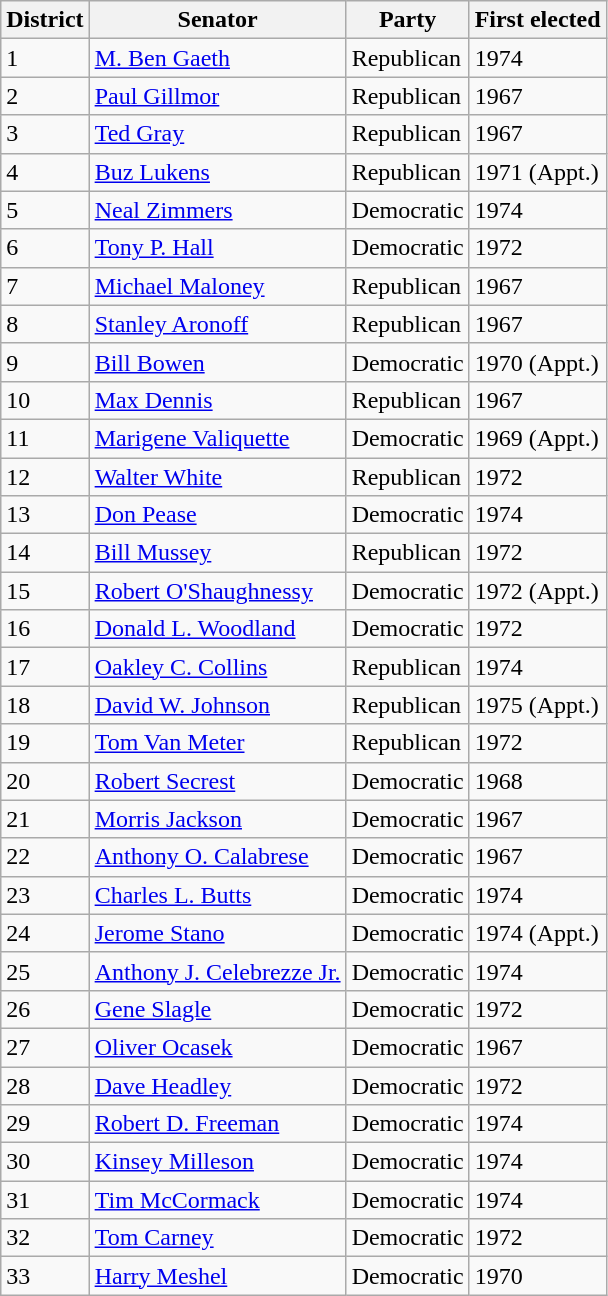<table class="wikitable sortable">
<tr>
<th>District</th>
<th>Senator</th>
<th>Party</th>
<th>First elected</th>
</tr>
<tr>
<td>1</td>
<td><a href='#'>M. Ben Gaeth</a></td>
<td>Republican</td>
<td>1974</td>
</tr>
<tr>
<td>2</td>
<td><a href='#'>Paul Gillmor</a></td>
<td>Republican</td>
<td>1967</td>
</tr>
<tr>
<td>3</td>
<td><a href='#'>Ted Gray</a></td>
<td>Republican</td>
<td>1967</td>
</tr>
<tr>
<td>4</td>
<td><a href='#'>Buz Lukens</a></td>
<td>Republican</td>
<td>1971 (Appt.)</td>
</tr>
<tr>
<td>5</td>
<td><a href='#'>Neal Zimmers</a></td>
<td>Democratic</td>
<td>1974</td>
</tr>
<tr>
<td>6</td>
<td><a href='#'>Tony P. Hall</a></td>
<td>Democratic</td>
<td>1972</td>
</tr>
<tr>
<td>7</td>
<td><a href='#'>Michael Maloney</a></td>
<td>Republican</td>
<td>1967</td>
</tr>
<tr>
<td>8</td>
<td><a href='#'>Stanley Aronoff</a></td>
<td>Republican</td>
<td>1967</td>
</tr>
<tr>
<td>9</td>
<td><a href='#'>Bill Bowen</a></td>
<td>Democratic</td>
<td>1970 (Appt.)</td>
</tr>
<tr>
<td>10</td>
<td><a href='#'>Max Dennis</a></td>
<td>Republican</td>
<td>1967</td>
</tr>
<tr>
<td>11</td>
<td><a href='#'>Marigene Valiquette</a></td>
<td>Democratic</td>
<td>1969 (Appt.)</td>
</tr>
<tr>
<td>12</td>
<td><a href='#'>Walter White</a></td>
<td>Republican</td>
<td>1972</td>
</tr>
<tr>
<td>13</td>
<td><a href='#'>Don Pease</a></td>
<td>Democratic</td>
<td>1974</td>
</tr>
<tr>
<td>14</td>
<td><a href='#'>Bill Mussey</a></td>
<td>Republican</td>
<td>1972</td>
</tr>
<tr>
<td>15</td>
<td><a href='#'>Robert O'Shaughnessy</a></td>
<td>Democratic</td>
<td>1972 (Appt.)</td>
</tr>
<tr>
<td>16</td>
<td><a href='#'>Donald L. Woodland</a></td>
<td>Democratic</td>
<td>1972</td>
</tr>
<tr>
<td>17</td>
<td><a href='#'>Oakley C. Collins</a></td>
<td>Republican</td>
<td>1974</td>
</tr>
<tr>
<td>18</td>
<td><a href='#'>David W. Johnson</a></td>
<td>Republican</td>
<td>1975 (Appt.)</td>
</tr>
<tr>
<td>19</td>
<td><a href='#'>Tom Van Meter</a></td>
<td>Republican</td>
<td>1972</td>
</tr>
<tr>
<td>20</td>
<td><a href='#'>Robert Secrest</a></td>
<td>Democratic</td>
<td>1968</td>
</tr>
<tr>
<td>21</td>
<td><a href='#'>Morris Jackson</a></td>
<td>Democratic</td>
<td>1967</td>
</tr>
<tr>
<td>22</td>
<td><a href='#'>Anthony O. Calabrese</a></td>
<td>Democratic</td>
<td>1967</td>
</tr>
<tr>
<td>23</td>
<td><a href='#'>Charles L. Butts</a></td>
<td>Democratic</td>
<td>1974</td>
</tr>
<tr>
<td>24</td>
<td><a href='#'>Jerome Stano</a></td>
<td>Democratic</td>
<td>1974 (Appt.)</td>
</tr>
<tr>
<td>25</td>
<td><a href='#'>Anthony J. Celebrezze Jr.</a></td>
<td>Democratic</td>
<td>1974</td>
</tr>
<tr>
<td>26</td>
<td><a href='#'>Gene Slagle</a></td>
<td>Democratic</td>
<td>1972</td>
</tr>
<tr>
<td>27</td>
<td><a href='#'>Oliver Ocasek</a></td>
<td>Democratic</td>
<td>1967</td>
</tr>
<tr>
<td>28</td>
<td><a href='#'>Dave Headley</a></td>
<td>Democratic</td>
<td>1972</td>
</tr>
<tr>
<td>29</td>
<td><a href='#'>Robert D. Freeman</a></td>
<td>Democratic</td>
<td>1974</td>
</tr>
<tr>
<td>30</td>
<td><a href='#'>Kinsey Milleson</a></td>
<td>Democratic</td>
<td>1974</td>
</tr>
<tr>
<td>31</td>
<td><a href='#'>Tim McCormack</a></td>
<td>Democratic</td>
<td>1974</td>
</tr>
<tr>
<td>32</td>
<td><a href='#'>Tom Carney</a></td>
<td>Democratic</td>
<td>1972</td>
</tr>
<tr>
<td>33</td>
<td><a href='#'>Harry Meshel</a></td>
<td>Democratic</td>
<td>1970</td>
</tr>
</table>
